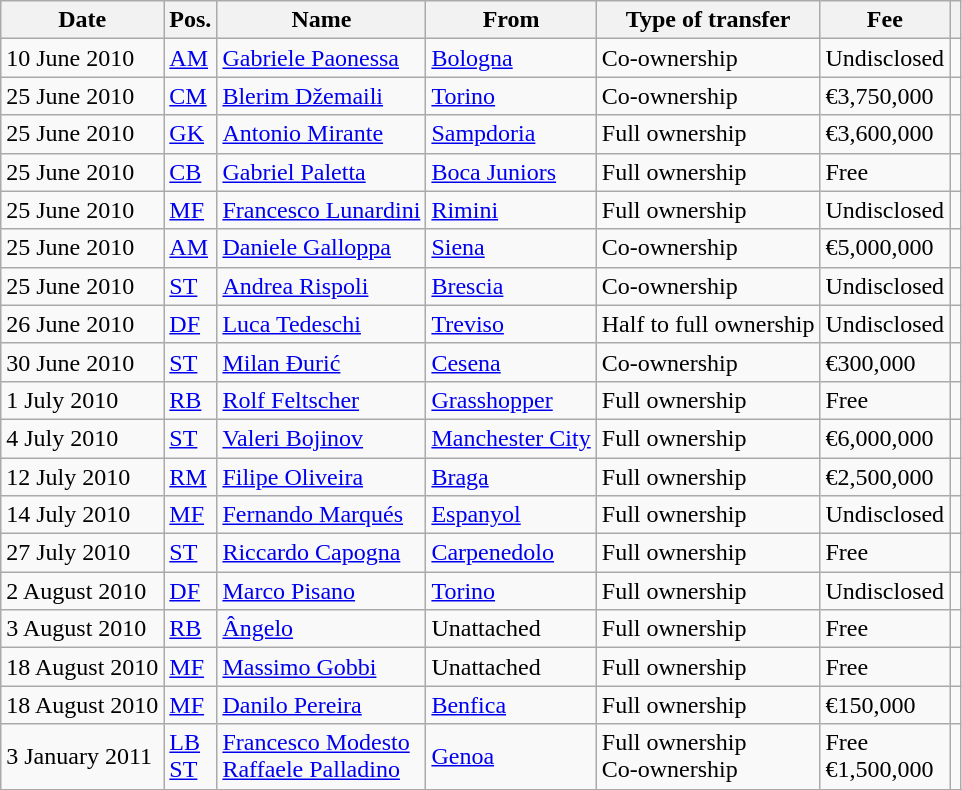<table class="wikitable">
<tr>
<th>Date</th>
<th>Pos.</th>
<th>Name</th>
<th>From</th>
<th>Type of transfer</th>
<th>Fee</th>
<th></th>
</tr>
<tr>
<td>10 June 2010</td>
<td><a href='#'>AM</a></td>
<td> <a href='#'>Gabriele Paonessa</a></td>
<td> <a href='#'>Bologna</a></td>
<td>Co-ownership</td>
<td>Undisclosed</td>
<td></td>
</tr>
<tr>
<td>25 June 2010</td>
<td><a href='#'>CM</a></td>
<td> <a href='#'>Blerim Džemaili</a></td>
<td> <a href='#'>Torino</a></td>
<td>Co-ownership</td>
<td>€3,750,000</td>
<td></td>
</tr>
<tr>
<td>25 June 2010</td>
<td><a href='#'>GK</a></td>
<td> <a href='#'>Antonio Mirante</a></td>
<td> <a href='#'>Sampdoria</a></td>
<td>Full ownership</td>
<td>€3,600,000</td>
<td></td>
</tr>
<tr>
<td>25 June 2010</td>
<td><a href='#'>CB</a></td>
<td> <a href='#'>Gabriel Paletta</a></td>
<td> <a href='#'>Boca Juniors</a></td>
<td>Full ownership</td>
<td>Free</td>
<td></td>
</tr>
<tr>
<td>25 June 2010</td>
<td><a href='#'>MF</a></td>
<td> <a href='#'>Francesco Lunardini</a></td>
<td>  <a href='#'>Rimini</a></td>
<td>Full ownership</td>
<td>Undisclosed</td>
<td></td>
</tr>
<tr>
<td>25 June 2010</td>
<td><a href='#'>AM</a></td>
<td> <a href='#'>Daniele Galloppa</a></td>
<td> <a href='#'>Siena</a></td>
<td>Co-ownership</td>
<td>€5,000,000</td>
<td></td>
</tr>
<tr>
<td>25 June 2010</td>
<td><a href='#'>ST</a></td>
<td> <a href='#'>Andrea Rispoli</a></td>
<td> <a href='#'>Brescia</a></td>
<td>Co-ownership</td>
<td>Undisclosed</td>
<td></td>
</tr>
<tr>
<td>26 June 2010</td>
<td><a href='#'>DF</a></td>
<td> <a href='#'>Luca Tedeschi</a></td>
<td> <a href='#'>Treviso</a></td>
<td>Half to full ownership</td>
<td>Undisclosed</td>
<td></td>
</tr>
<tr>
<td>30 June 2010</td>
<td><a href='#'>ST</a></td>
<td> <a href='#'>Milan Đurić</a></td>
<td> <a href='#'>Cesena</a></td>
<td>Co-ownership</td>
<td>€300,000</td>
<td></td>
</tr>
<tr>
<td>1 July 2010</td>
<td><a href='#'>RB</a></td>
<td> <a href='#'>Rolf Feltscher</a></td>
<td> <a href='#'>Grasshopper</a></td>
<td>Full ownership</td>
<td>Free</td>
<td></td>
</tr>
<tr>
<td>4 July 2010</td>
<td><a href='#'>ST</a></td>
<td> <a href='#'>Valeri Bojinov</a></td>
<td> <a href='#'>Manchester City</a></td>
<td>Full ownership</td>
<td>€6,000,000</td>
<td></td>
</tr>
<tr>
<td>12 July 2010</td>
<td><a href='#'>RM</a></td>
<td> <a href='#'>Filipe Oliveira</a></td>
<td> <a href='#'>Braga</a></td>
<td>Full ownership</td>
<td>€2,500,000</td>
<td></td>
</tr>
<tr>
<td>14 July 2010</td>
<td><a href='#'>MF</a></td>
<td> <a href='#'>Fernando Marqués</a></td>
<td> <a href='#'>Espanyol</a></td>
<td>Full ownership</td>
<td>Undisclosed</td>
<td></td>
</tr>
<tr>
<td>27 July 2010</td>
<td><a href='#'>ST</a></td>
<td> <a href='#'>Riccardo Capogna</a></td>
<td> <a href='#'>Carpenedolo</a></td>
<td>Full ownership</td>
<td>Free</td>
<td></td>
</tr>
<tr>
<td>2 August 2010</td>
<td><a href='#'>DF</a></td>
<td> <a href='#'>Marco Pisano</a></td>
<td> <a href='#'>Torino</a></td>
<td>Full ownership</td>
<td>Undisclosed</td>
<td></td>
</tr>
<tr>
<td>3 August 2010</td>
<td><a href='#'>RB</a></td>
<td> <a href='#'>Ângelo</a></td>
<td>Unattached</td>
<td>Full ownership</td>
<td>Free</td>
<td></td>
</tr>
<tr>
<td>18 August 2010</td>
<td><a href='#'>MF</a></td>
<td> <a href='#'>Massimo Gobbi</a></td>
<td>Unattached</td>
<td>Full ownership</td>
<td>Free</td>
<td></td>
</tr>
<tr>
<td>18 August 2010</td>
<td><a href='#'>MF</a></td>
<td> <a href='#'>Danilo Pereira</a></td>
<td> <a href='#'>Benfica</a></td>
<td>Full ownership</td>
<td>€150,000</td>
<td></td>
</tr>
<tr>
<td>3 January 2011</td>
<td><a href='#'>LB</a><br><a href='#'>ST</a></td>
<td> <a href='#'>Francesco Modesto</a> <br>  <a href='#'>Raffaele Palladino</a></td>
<td> <a href='#'>Genoa</a></td>
<td>Full ownership<br>Co-ownership</td>
<td>Free<br>€1,500,000</td>
<td></td>
</tr>
<tr>
</tr>
</table>
